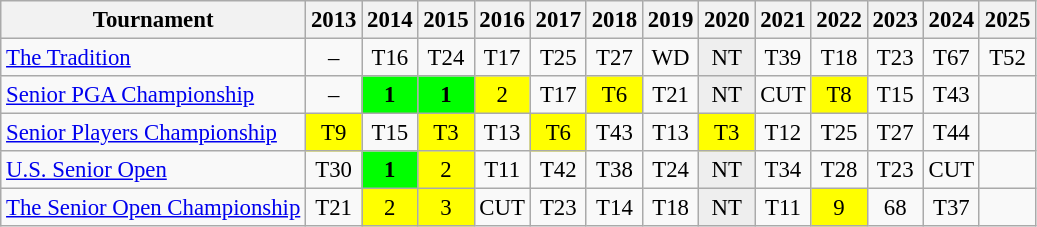<table class="wikitable" style="font-size:95%;text-align:center;">
<tr>
<th>Tournament</th>
<th>2013</th>
<th>2014</th>
<th>2015</th>
<th>2016</th>
<th>2017</th>
<th>2018</th>
<th>2019</th>
<th>2020</th>
<th>2021</th>
<th>2022</th>
<th>2023</th>
<th>2024</th>
<th>2025</th>
</tr>
<tr>
<td align=left><a href='#'>The Tradition</a></td>
<td>–</td>
<td>T16</td>
<td>T24</td>
<td>T17</td>
<td>T25</td>
<td>T27</td>
<td>WD</td>
<td style="background:#eeeeee;">NT</td>
<td>T39</td>
<td>T18</td>
<td>T23</td>
<td>T67</td>
<td>T52</td>
</tr>
<tr>
<td align=left><a href='#'>Senior PGA Championship</a></td>
<td>–</td>
<td style="background:lime;"><strong>1</strong></td>
<td style="background:lime;"><strong>1</strong></td>
<td style="background:yellow;">2</td>
<td>T17</td>
<td style="background:yellow;">T6</td>
<td>T21</td>
<td style="background:#eeeeee;">NT</td>
<td>CUT</td>
<td style="background:yellow;">T8</td>
<td>T15</td>
<td>T43</td>
<td></td>
</tr>
<tr>
<td align=left><a href='#'>Senior Players Championship</a></td>
<td style="background:yellow;">T9</td>
<td>T15</td>
<td style="background:yellow;">T3</td>
<td>T13</td>
<td style="background:yellow;">T6</td>
<td>T43</td>
<td>T13</td>
<td style="background:yellow;">T3</td>
<td>T12</td>
<td>T25</td>
<td>T27</td>
<td>T44</td>
<td></td>
</tr>
<tr>
<td align=left><a href='#'>U.S. Senior Open</a></td>
<td>T30</td>
<td style="background:lime;"><strong>1</strong></td>
<td style="background:yellow;">2</td>
<td>T11</td>
<td>T42</td>
<td>T38</td>
<td>T24</td>
<td style="background:#eeeeee;">NT</td>
<td>T34</td>
<td>T28</td>
<td>T23</td>
<td>CUT</td>
<td></td>
</tr>
<tr>
<td align=left><a href='#'>The Senior Open Championship</a></td>
<td>T21</td>
<td style="background:yellow;">2</td>
<td style="background:yellow;">3</td>
<td>CUT</td>
<td>T23</td>
<td>T14</td>
<td>T18</td>
<td style="background:#eeeeee;">NT</td>
<td>T11</td>
<td style="background:yellow;">9</td>
<td>68</td>
<td>T37</td>
<td></td>
</tr>
</table>
